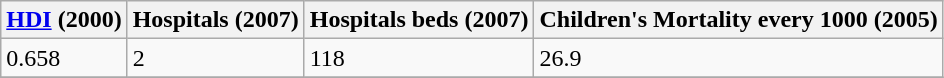<table class="wikitable" border="1">
<tr>
<th><a href='#'>HDI</a> (2000)</th>
<th>Hospitals (2007)</th>
<th>Hospitals beds (2007)</th>
<th>Children's Mortality every 1000 (2005)</th>
</tr>
<tr>
<td>0.658</td>
<td>2</td>
<td>118</td>
<td>26.9</td>
</tr>
<tr>
</tr>
</table>
